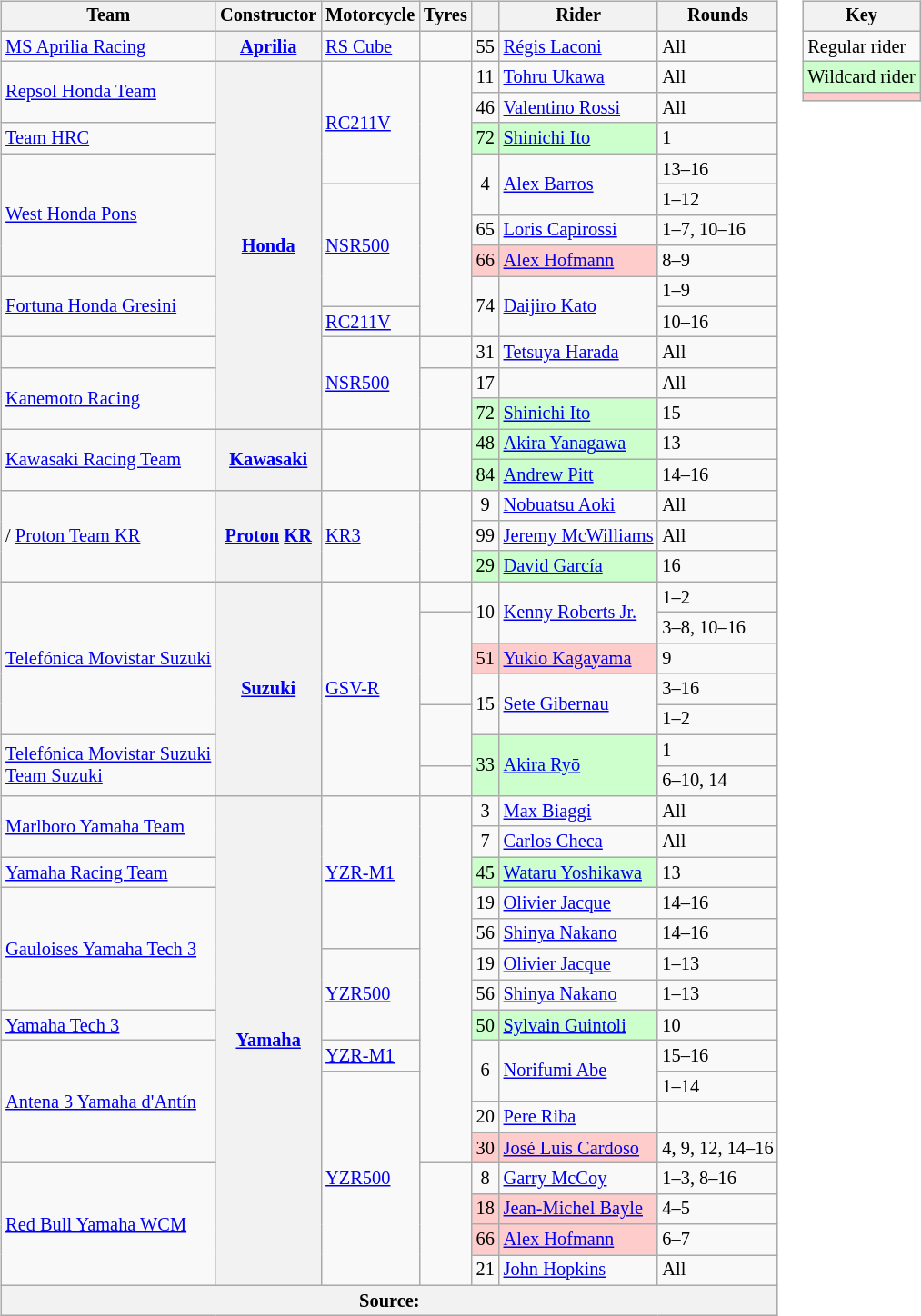<table>
<tr>
<td><br><table class="wikitable" style="font-size:85%">
<tr>
<th scope="col">Team</th>
<th scope="col">Constructor</th>
<th scope="col">Motorcycle</th>
<th scope="col">Tyres</th>
<th scope="col"></th>
<th scope="col">Rider</th>
<th scope="col">Rounds</th>
</tr>
<tr>
<td> <a href='#'>MS Aprilia Racing</a></td>
<th><a href='#'>Aprilia</a></th>
<td><a href='#'>RS Cube</a></td>
<td align="center"></td>
<td align="center">55</td>
<td> <a href='#'>Régis Laconi</a></td>
<td>All</td>
</tr>
<tr>
<td rowspan="2"> <a href='#'>Repsol Honda Team</a></td>
<th rowspan="12"><a href='#'>Honda</a></th>
<td rowspan="4"><a href='#'>RC211V</a></td>
<td rowspan="9" align="center"></td>
<td align="center">11</td>
<td> <a href='#'>Tohru Ukawa</a></td>
<td>All</td>
</tr>
<tr>
<td align="center">46</td>
<td> <a href='#'>Valentino Rossi</a></td>
<td>All</td>
</tr>
<tr>
<td> <a href='#'>Team HRC</a></td>
<td align="center" style="background:#ccffcc;">72</td>
<td style="background:#ccffcc;"> <a href='#'>Shinichi Ito</a></td>
<td>1</td>
</tr>
<tr>
<td rowspan="4"> <a href='#'>West Honda Pons</a></td>
<td rowspan=2 align="center">4</td>
<td rowspan=2> <a href='#'>Alex Barros</a></td>
<td>13–16</td>
</tr>
<tr>
<td rowspan="4"><a href='#'>NSR500</a></td>
<td>1–12</td>
</tr>
<tr>
<td align="center">65</td>
<td> <a href='#'>Loris Capirossi</a></td>
<td>1–7, 10–16</td>
</tr>
<tr>
<td align="center" style="background:#ffcccc;">66</td>
<td style="background:#ffcccc;"> <a href='#'>Alex Hofmann</a></td>
<td>8–9</td>
</tr>
<tr>
<td rowspan=2> <a href='#'>Fortuna Honda Gresini</a></td>
<td rowspan=2 align="center">74</td>
<td rowspan=2> <a href='#'>Daijiro Kato</a></td>
<td>1–9</td>
</tr>
<tr>
<td><a href='#'>RC211V</a></td>
<td>10–16</td>
</tr>
<tr>
<td></td>
<td rowspan=3><a href='#'>NSR500</a></td>
<td align="center"></td>
<td align="center">31</td>
<td> <a href='#'>Tetsuya Harada</a></td>
<td>All</td>
</tr>
<tr>
<td rowspan=2> <a href='#'>Kanemoto Racing</a></td>
<td rowspan=2 align="center"></td>
<td align="center">17</td>
<td></td>
<td>All</td>
</tr>
<tr>
<td align="center" style="background:#ccffcc;">72</td>
<td style="background:#ccffcc;"> <a href='#'>Shinichi Ito</a></td>
<td>15</td>
</tr>
<tr>
<td rowspan="2"> <a href='#'>Kawasaki Racing Team</a></td>
<th rowspan="2"><a href='#'>Kawasaki</a></th>
<td rowspan="2"></td>
<td rowspan="2" align="center"></td>
<td align="center" style="background:#ccffcc;">48</td>
<td style="background:#ccffcc;"> <a href='#'>Akira Yanagawa</a></td>
<td>13</td>
</tr>
<tr>
<td align="center" style="background:#ccffcc;">84</td>
<td style="background:#ccffcc;"> <a href='#'>Andrew Pitt</a></td>
<td>14–16</td>
</tr>
<tr>
<td rowspan="3">/ <a href='#'>Proton Team KR</a></td>
<th rowspan="3"><a href='#'>Proton</a> <a href='#'>KR</a></th>
<td rowspan="3"><a href='#'>KR3</a></td>
<td rowspan="3" align="center"></td>
<td align="center">9</td>
<td> <a href='#'>Nobuatsu Aoki</a></td>
<td>All</td>
</tr>
<tr>
<td align="center">99</td>
<td> <a href='#'>Jeremy McWilliams</a></td>
<td>All</td>
</tr>
<tr>
<td align="center" style="background:#ccffcc;">29</td>
<td style="background:#ccffcc;"> <a href='#'>David García</a></td>
<td>16</td>
</tr>
<tr>
<td rowspan="5"> <a href='#'>Telefónica Movistar Suzuki</a></td>
<th rowspan="7"><a href='#'>Suzuki</a></th>
<td rowspan="7"><a href='#'>GSV-R</a></td>
<td align="center"></td>
<td rowspan=2 align="center">10</td>
<td rowspan=2> <a href='#'>Kenny Roberts Jr.</a></td>
<td>1–2</td>
</tr>
<tr>
<td align="center" rowspan=3></td>
<td>3–8, 10–16</td>
</tr>
<tr>
<td align="center" style="background:#ffcccc;">51</td>
<td style="background:#ffcccc;"> <a href='#'>Yukio Kagayama</a></td>
<td>9</td>
</tr>
<tr>
<td rowspan=2 align="center">15</td>
<td rowspan=2> <a href='#'>Sete Gibernau</a></td>
<td>3–16</td>
</tr>
<tr>
<td align="center" rowspan=2></td>
<td>1–2</td>
</tr>
<tr>
<td rowspan="2"> <a href='#'>Telefónica Movistar Suzuki</a><br> <a href='#'>Team Suzuki</a></td>
<td rowspan=2 align="center" style="background:#ccffcc;">33</td>
<td rowspan=2 style="background:#ccffcc;"> <a href='#'>Akira Ryō</a></td>
<td>1</td>
</tr>
<tr>
<td align="center"></td>
<td>6–10, 14</td>
</tr>
<tr>
<td rowspan="2"> <a href='#'>Marlboro Yamaha Team</a></td>
<th rowspan="16"><a href='#'>Yamaha</a></th>
<td rowspan="5"><a href='#'>YZR-M1</a></td>
<td rowspan="12" align="center"></td>
<td align="center">3</td>
<td> <a href='#'>Max Biaggi</a></td>
<td>All</td>
</tr>
<tr>
<td align="center">7</td>
<td> <a href='#'>Carlos Checa</a></td>
<td>All</td>
</tr>
<tr>
<td> <a href='#'>Yamaha Racing Team</a></td>
<td align="center" style="background:#ccffcc;">45</td>
<td style="background:#ccffcc;"> <a href='#'>Wataru Yoshikawa</a></td>
<td>13</td>
</tr>
<tr>
<td rowspan="4"> <a href='#'>Gauloises Yamaha Tech 3</a></td>
<td align="center">19</td>
<td> <a href='#'>Olivier Jacque</a></td>
<td>14–16</td>
</tr>
<tr>
<td align="center">56</td>
<td> <a href='#'>Shinya Nakano</a></td>
<td>14–16</td>
</tr>
<tr>
<td rowspan=3><a href='#'>YZR500</a></td>
<td align="center">19</td>
<td> <a href='#'>Olivier Jacque</a></td>
<td>1–13</td>
</tr>
<tr>
<td align="center">56</td>
<td> <a href='#'>Shinya Nakano</a></td>
<td>1–13</td>
</tr>
<tr>
<td> <a href='#'>Yamaha Tech 3</a></td>
<td align="center" style="background:#ccffcc;">50</td>
<td style="background:#ccffcc;"> <a href='#'>Sylvain Guintoli</a></td>
<td>10</td>
</tr>
<tr>
<td rowspan="4"> <a href='#'>Antena 3 Yamaha d'Antín</a></td>
<td><a href='#'>YZR-M1</a></td>
<td rowspan=2 align="center">6</td>
<td rowspan=2> <a href='#'>Norifumi Abe</a></td>
<td>15–16</td>
</tr>
<tr>
<td rowspan="7"><a href='#'>YZR500</a></td>
<td>1–14</td>
</tr>
<tr>
<td align="center">20</td>
<td> <a href='#'>Pere Riba</a></td>
<td></td>
</tr>
<tr>
<td style="background:#ffcccc;" align="center">30</td>
<td style="background:#ffcccc;"> <a href='#'>José Luis Cardoso</a></td>
<td>4, 9, 12, 14–16</td>
</tr>
<tr>
<td rowspan="4"> <a href='#'>Red Bull Yamaha WCM</a></td>
<td rowspan="4" align="center"></td>
<td align="center">8</td>
<td> <a href='#'>Garry McCoy</a></td>
<td>1–3, 8–16</td>
</tr>
<tr>
<td align="center" style="background:#ffcccc;">18</td>
<td style="background:#ffcccc;"> <a href='#'>Jean-Michel Bayle</a></td>
<td>4–5</td>
</tr>
<tr>
<td align="center" style="background:#ffcccc;">66</td>
<td style="background:#ffcccc;"> <a href='#'>Alex Hofmann</a></td>
<td>6–7</td>
</tr>
<tr>
<td align="center">21</td>
<td> <a href='#'>John Hopkins</a></td>
<td>All</td>
</tr>
<tr>
<th colspan=7>Source: </th>
</tr>
</table>
</td>
<td valign="top"><br><table class="wikitable" style="font-size: 85%;">
<tr>
<th colspan=2>Key</th>
</tr>
<tr>
<td>Regular rider</td>
</tr>
<tr style="background:#ccffcc;">
<td>Wildcard rider</td>
</tr>
<tr style="background:#ffcccc;">
<td></td>
</tr>
</table>
</td>
</tr>
</table>
